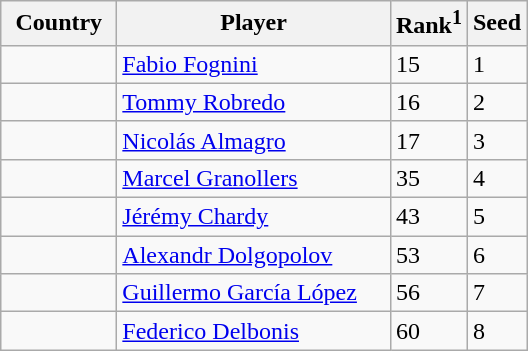<table class="sortable wikitable">
<tr>
<th width="70">Country</th>
<th width="175">Player</th>
<th>Rank<sup>1</sup></th>
<th>Seed</th>
</tr>
<tr>
<td></td>
<td><a href='#'>Fabio Fognini</a></td>
<td>15</td>
<td>1</td>
</tr>
<tr>
<td></td>
<td><a href='#'>Tommy Robredo</a></td>
<td>16</td>
<td>2</td>
</tr>
<tr>
<td></td>
<td><a href='#'>Nicolás Almagro</a></td>
<td>17</td>
<td>3</td>
</tr>
<tr>
<td></td>
<td><a href='#'>Marcel Granollers</a></td>
<td>35</td>
<td>4</td>
</tr>
<tr>
<td></td>
<td><a href='#'>Jérémy Chardy</a></td>
<td>43</td>
<td>5</td>
</tr>
<tr>
<td></td>
<td><a href='#'>Alexandr Dolgopolov</a></td>
<td>53</td>
<td>6</td>
</tr>
<tr>
<td></td>
<td><a href='#'>Guillermo García López</a></td>
<td>56</td>
<td>7</td>
</tr>
<tr>
<td></td>
<td><a href='#'>Federico Delbonis</a></td>
<td>60</td>
<td>8</td>
</tr>
</table>
